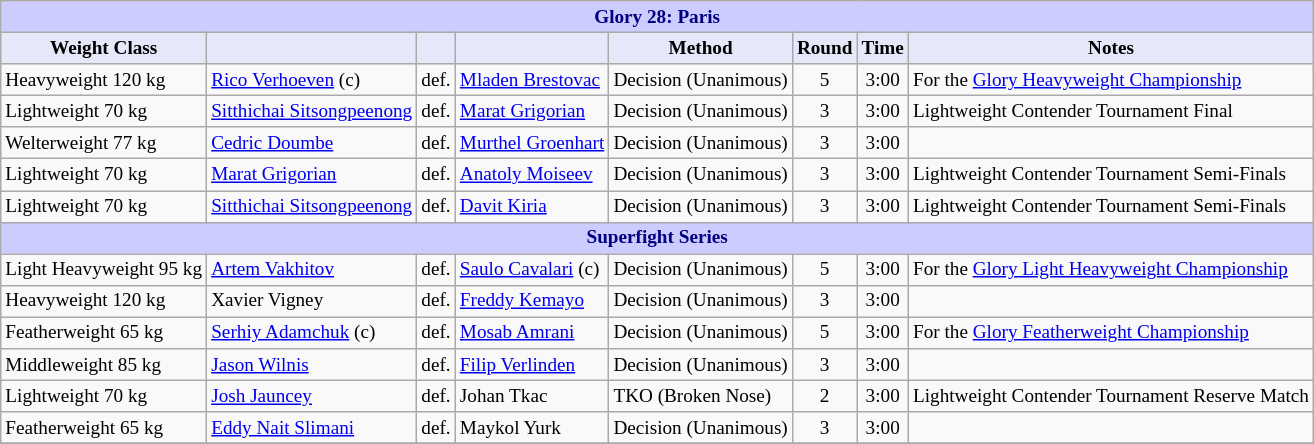<table class="wikitable" style="font-size: 80%;">
<tr>
<th colspan="8" style="background-color: #ccf; color: #000080; text-align: center;"><strong>Glory 28: Paris</strong></th>
</tr>
<tr>
<th colspan="1" style="background-color: #E6E8FA; color: #000000; text-align: center;">Weight Class</th>
<th colspan="1" style="background-color: #E6E8FA; color: #000000; text-align: center;"></th>
<th colspan="1" style="background-color: #E6E8FA; color: #000000; text-align: center;"></th>
<th colspan="1" style="background-color: #E6E8FA; color: #000000; text-align: center;"></th>
<th colspan="1" style="background-color: #E6E8FA; color: #000000; text-align: center;">Method</th>
<th colspan="1" style="background-color: #E6E8FA; color: #000000; text-align: center;">Round</th>
<th colspan="1" style="background-color: #E6E8FA; color: #000000; text-align: center;">Time</th>
<th colspan="1" style="background-color: #E6E8FA; color: #000000; text-align: center;">Notes</th>
</tr>
<tr>
<td>Heavyweight 120 kg</td>
<td> <a href='#'>Rico Verhoeven</a> (c)</td>
<td align=center>def.</td>
<td> <a href='#'>Mladen Brestovac</a></td>
<td>Decision (Unanimous)</td>
<td align=center>5</td>
<td align=center>3:00</td>
<td>For the <a href='#'>Glory Heavyweight Championship</a></td>
</tr>
<tr>
<td>Lightweight 70 kg</td>
<td> <a href='#'>Sitthichai Sitsongpeenong</a></td>
<td align=center>def.</td>
<td> <a href='#'>Marat Grigorian</a></td>
<td>Decision (Unanimous)</td>
<td align=center>3</td>
<td align=center>3:00</td>
<td>Lightweight Contender Tournament Final</td>
</tr>
<tr>
<td>Welterweight 77 kg</td>
<td> <a href='#'>Cedric Doumbe</a></td>
<td align=center>def.</td>
<td> <a href='#'>Murthel Groenhart</a></td>
<td>Decision (Unanimous)</td>
<td align=center>3</td>
<td align=center>3:00</td>
<td></td>
</tr>
<tr>
<td>Lightweight 70 kg</td>
<td> <a href='#'>Marat Grigorian</a></td>
<td align=center>def.</td>
<td> <a href='#'>Anatoly Moiseev</a></td>
<td>Decision (Unanimous)</td>
<td align=center>3</td>
<td align=center>3:00</td>
<td>Lightweight Contender Tournament Semi-Finals</td>
</tr>
<tr>
<td>Lightweight 70 kg</td>
<td> <a href='#'>Sitthichai Sitsongpeenong</a></td>
<td align=center>def.</td>
<td> <a href='#'>Davit Kiria</a></td>
<td>Decision (Unanimous)</td>
<td align=center>3</td>
<td align=center>3:00</td>
<td>Lightweight Contender Tournament Semi-Finals</td>
</tr>
<tr>
<th colspan="8" style="background-color: #ccf; color: #000080; text-align: center;"><strong>Superfight Series</strong></th>
</tr>
<tr>
<td>Light Heavyweight 95 kg</td>
<td> <a href='#'>Artem Vakhitov</a></td>
<td align=center>def.</td>
<td> <a href='#'>Saulo Cavalari</a> (c)</td>
<td>Decision (Unanimous)</td>
<td align=center>5</td>
<td align=center>3:00</td>
<td>For the <a href='#'>Glory Light Heavyweight Championship</a></td>
</tr>
<tr>
<td>Heavyweight 120 kg</td>
<td> Xavier Vigney</td>
<td align=center>def.</td>
<td> <a href='#'>Freddy Kemayo</a></td>
<td>Decision (Unanimous)</td>
<td align=center>3</td>
<td align=center>3:00</td>
<td></td>
</tr>
<tr>
<td>Featherweight 65 kg</td>
<td> <a href='#'>Serhiy Adamchuk</a> (c)</td>
<td align=center>def.</td>
<td> <a href='#'>Mosab Amrani</a></td>
<td>Decision (Unanimous)</td>
<td align=center>5</td>
<td align=center>3:00</td>
<td>For the <a href='#'>Glory Featherweight Championship</a></td>
</tr>
<tr>
<td>Middleweight 85 kg</td>
<td> <a href='#'>Jason Wilnis</a></td>
<td align=center>def.</td>
<td> <a href='#'>Filip Verlinden</a></td>
<td>Decision (Unanimous)</td>
<td align=center>3</td>
<td align=center>3:00</td>
<td></td>
</tr>
<tr>
<td>Lightweight 70 kg</td>
<td> <a href='#'>Josh Jauncey</a></td>
<td align=center>def.</td>
<td> Johan Tkac</td>
<td>TKO (Broken Nose)</td>
<td align=center>2</td>
<td align=center>3:00</td>
<td>Lightweight Contender Tournament Reserve Match</td>
</tr>
<tr>
<td>Featherweight 65 kg</td>
<td> <a href='#'>Eddy Nait Slimani</a></td>
<td align=center>def.</td>
<td> Maykol Yurk</td>
<td>Decision (Unanimous)</td>
<td align=center>3</td>
<td align=center>3:00</td>
<td></td>
</tr>
<tr>
</tr>
</table>
